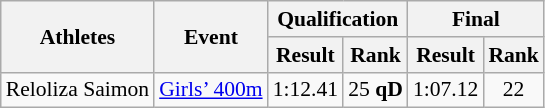<table class="wikitable" border="1" style="font-size:90%">
<tr>
<th rowspan=2>Athletes</th>
<th rowspan=2>Event</th>
<th colspan=2>Qualification</th>
<th colspan=2>Final</th>
</tr>
<tr>
<th>Result</th>
<th>Rank</th>
<th>Result</th>
<th>Rank</th>
</tr>
<tr>
<td>Reloliza Saimon</td>
<td><a href='#'>Girls’ 400m</a></td>
<td align=center>1:12.41</td>
<td align=center>25 <strong>qD</strong></td>
<td align=center>1:07.12</td>
<td align=center>22</td>
</tr>
</table>
